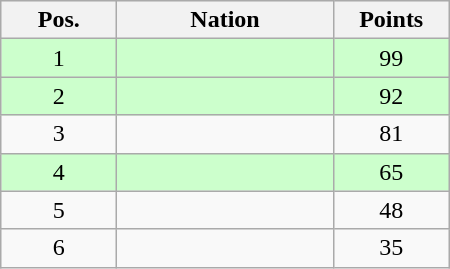<table class="wikitable gauche" cellspacing="1" style="width:300px;">
<tr style="background:#efefef; text-align:center;">
<th style="width:70px;">Pos.</th>
<th>Nation</th>
<th style="width:70px;">Points</th>
</tr>
<tr style="vertical-align:top; text-align:center; background:#ccffcc;">
<td>1</td>
<td style="text-align:left;"></td>
<td>99</td>
</tr>
<tr style="vertical-align:top; text-align:center; background:#ccffcc;">
<td>2</td>
<td style="text-align:left;"></td>
<td>92</td>
</tr>
<tr style="vertical-align:top; text-align:center;">
<td>3</td>
<td style="text-align:left;"></td>
<td>81</td>
</tr>
<tr style="vertical-align:top; text-align:center; background:#ccffcc;">
<td>4</td>
<td style="text-align:left;"></td>
<td>65</td>
</tr>
<tr style="vertical-align:top; text-align:center;">
<td>5</td>
<td style="text-align:left;"></td>
<td>48</td>
</tr>
<tr style="vertical-align:top; text-align:center;">
<td>6</td>
<td style="text-align:left;"></td>
<td>35</td>
</tr>
</table>
